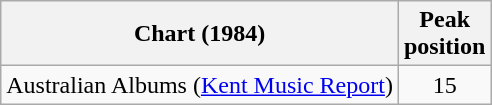<table class="wikitable">
<tr>
<th>Chart (1984)</th>
<th>Peak<br>position</th>
</tr>
<tr>
<td>Australian Albums (<a href='#'>Kent Music Report</a>)</td>
<td align="center">15</td>
</tr>
</table>
